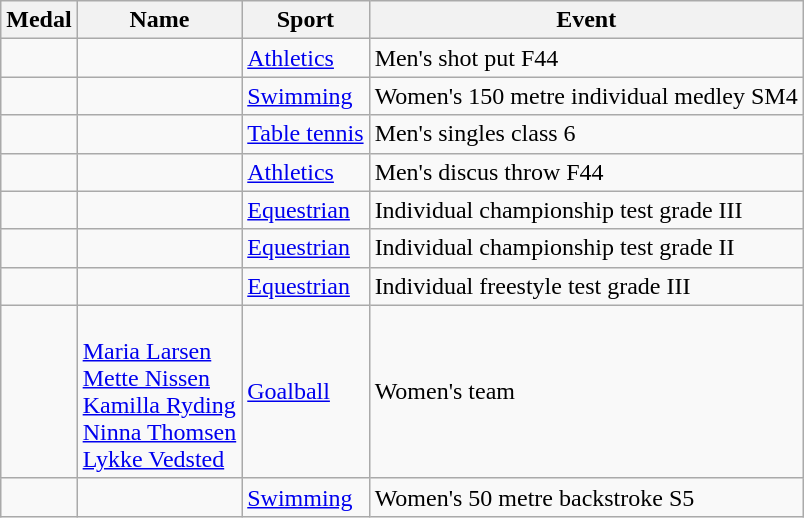<table class="wikitable sortable">
<tr>
<th>Medal</th>
<th>Name</th>
<th>Sport</th>
<th>Event</th>
</tr>
<tr>
<td></td>
<td></td>
<td><a href='#'>Athletics</a></td>
<td>Men's shot put F44</td>
</tr>
<tr>
<td></td>
<td></td>
<td><a href='#'>Swimming</a></td>
<td>Women's 150 metre individual medley SM4</td>
</tr>
<tr>
<td></td>
<td></td>
<td><a href='#'>Table tennis</a></td>
<td>Men's singles class 6</td>
</tr>
<tr>
<td></td>
<td></td>
<td><a href='#'>Athletics</a></td>
<td>Men's discus throw F44</td>
</tr>
<tr>
<td></td>
<td></td>
<td><a href='#'>Equestrian</a></td>
<td>Individual championship test grade III</td>
</tr>
<tr>
<td></td>
<td></td>
<td><a href='#'>Equestrian</a></td>
<td>Individual championship test grade II</td>
</tr>
<tr>
<td></td>
<td></td>
<td><a href='#'>Equestrian</a></td>
<td>Individual freestyle test grade III</td>
</tr>
<tr>
<td></td>
<td><br><a href='#'>Maria Larsen</a><br><a href='#'>Mette Nissen</a><br><a href='#'>Kamilla Ryding</a><br><a href='#'>Ninna Thomsen</a><br><a href='#'>Lykke Vedsted</a></td>
<td><a href='#'>Goalball</a></td>
<td>Women's team</td>
</tr>
<tr>
<td></td>
<td></td>
<td><a href='#'>Swimming</a></td>
<td>Women's 50 metre backstroke S5</td>
</tr>
</table>
